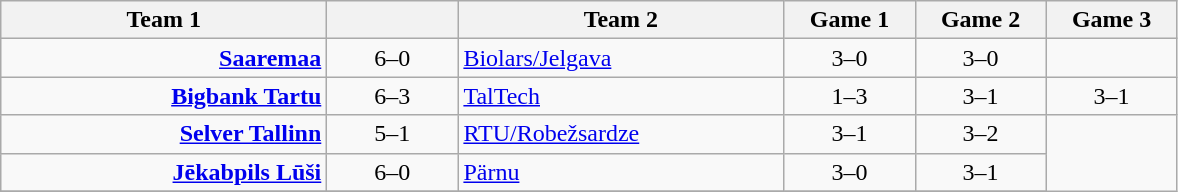<table class=wikitable style="text-align:center">
<tr>
<th width=210>Team 1</th>
<th width=80></th>
<th width=210>Team 2</th>
<th width=80>Game 1</th>
<th width=80>Game 2</th>
<th width=80>Game 3</th>
</tr>
<tr>
<td align=right><strong><a href='#'>Saaremaa</a></strong> </td>
<td>6–0</td>
<td align=left> <a href='#'>Biolars/Jelgava</a></td>
<td>3–0</td>
<td>3–0</td>
</tr>
<tr>
<td align=right><strong><a href='#'>Bigbank Tartu</a></strong> </td>
<td>6–3</td>
<td align=left> <a href='#'>TalTech</a></td>
<td>1–3</td>
<td>3–1</td>
<td>3–1</td>
</tr>
<tr>
<td align=right><strong><a href='#'>Selver Tallinn</a></strong> </td>
<td>5–1</td>
<td align=left> <a href='#'>RTU/Robežsardze</a></td>
<td>3–1</td>
<td>3–2</td>
</tr>
<tr>
<td align=right><strong><a href='#'>Jēkabpils Lūši</a></strong> </td>
<td>6–0</td>
<td align=left> <a href='#'>Pärnu</a></td>
<td>3–0</td>
<td>3–1</td>
</tr>
<tr>
</tr>
</table>
